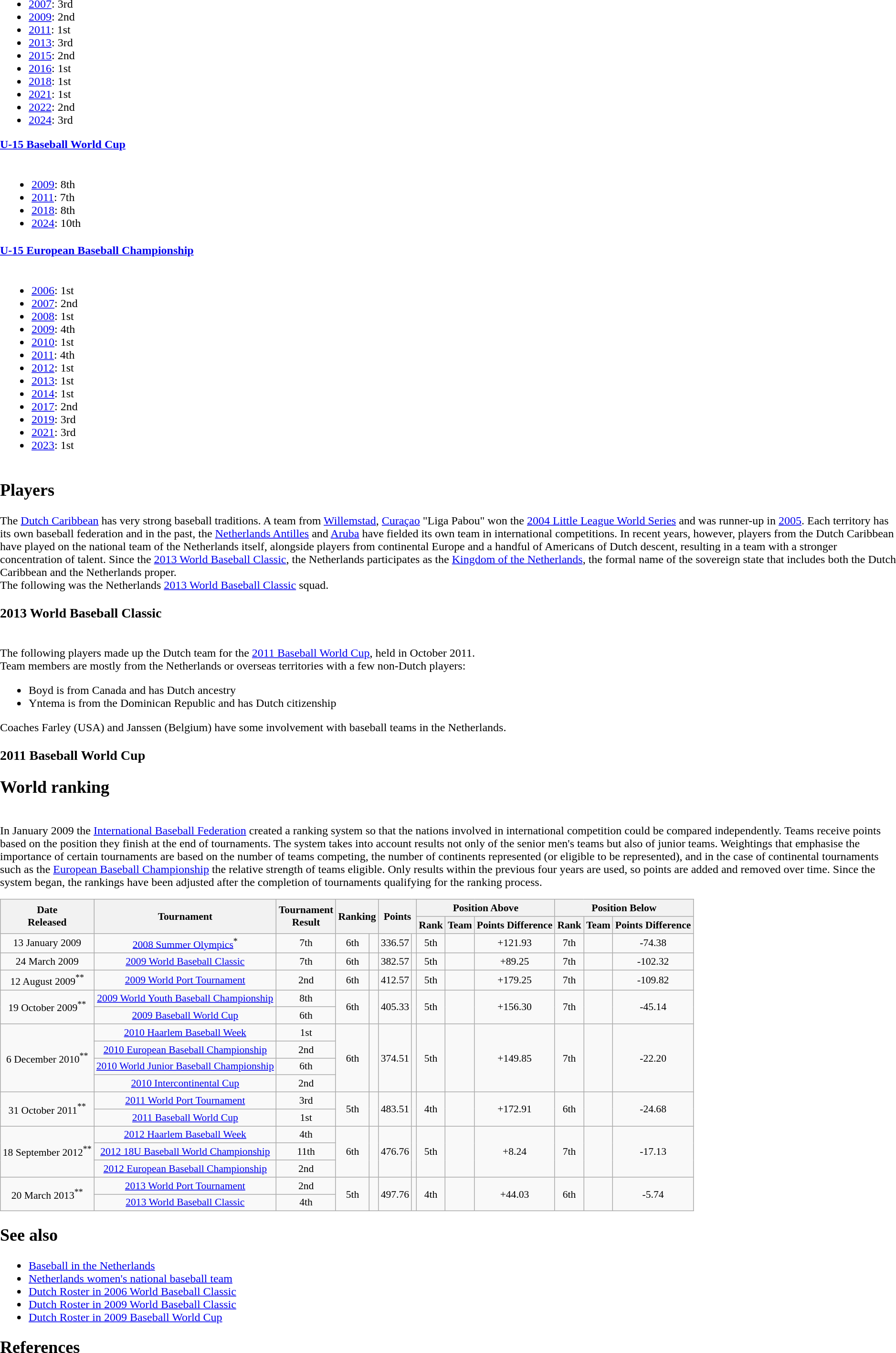<table border="0" cellpadding="2">
<tr valign="top">
<td><br><ul><li><a href='#'>2007</a>:  3rd</li><li><a href='#'>2009</a>:  2nd</li><li><a href='#'>2011</a>:  1st</li><li><a href='#'>2013</a>:  3rd</li><li><a href='#'>2015</a>:  2nd</li><li><a href='#'>2016</a>:  1st</li><li><a href='#'>2018</a>:  1st</li><li><a href='#'>2021</a>:  1st</li><li><a href='#'>2022</a>:  2nd</li><li><a href='#'>2024</a>:  3rd</li></ul><strong><a href='#'>U-15 Baseball World Cup</a></strong><table border="0" cellpadding="2">
<tr valign="top">
<td><br><ul><li><a href='#'>2009</a>: 8th</li><li><a href='#'>2011</a>: 7th</li><li><a href='#'>2018</a>: 8th</li><li><a href='#'>2024</a>: 10th</li></ul></td>
</tr>
</table>
<strong><a href='#'>U-15 European Baseball Championship</a></strong><table border="0" cellpadding="2">
<tr valign="top">
<td><br><ul><li><a href='#'>2006</a>:  1st</li><li><a href='#'>2007</a>:  2nd</li><li><a href='#'>2008</a>:  1st</li><li><a href='#'>2009</a>: 4th</li><li><a href='#'>2010</a>:  1st</li><li><a href='#'>2011</a>: 4th</li><li><a href='#'>2012</a>:  1st</li><li><a href='#'>2013</a>:  1st</li><li><a href='#'>2014</a>:  1st</li><li><a href='#'>2017</a>:  2nd</li><li><a href='#'>2019</a>:  3rd</li><li><a href='#'>2021</a>:  3rd</li><li><a href='#'>2023</a>:  1st</li></ul></td>
</tr>
</table>
<h2>Players</h2>The <a href='#'>Dutch Caribbean</a> has very strong baseball traditions. A team from <a href='#'>Willemstad</a>, <a href='#'>Curaçao</a> "Liga Pabou" won the <a href='#'>2004 Little League World Series</a> and was runner-up in <a href='#'>2005</a>. Each territory has its own baseball federation and in the past, the <a href='#'>Netherlands Antilles</a> and <a href='#'>Aruba</a> have fielded its own team in international competitions. In recent years, however, players from the Dutch Caribbean have played on the national team of the Netherlands itself, alongside players from continental Europe and a handful of Americans of Dutch descent, resulting in a team with a stronger concentration of talent. Since the <a href='#'>2013 World Baseball Classic</a>, the Netherlands participates as the <a href='#'>Kingdom of the Netherlands</a>, the formal name of the sovereign state that includes both the Dutch Caribbean and the Netherlands proper.<br>The following was the Netherlands <a href='#'>2013 World Baseball Classic</a> squad.<h3>2013 World Baseball Classic</h3>































<br>The following players made up the Dutch team for the <a href='#'>2011 Baseball World Cup</a>, held in October 2011.<br>Team members are mostly from the Netherlands or overseas territories with a few non-Dutch players:<ul><li>Boyd is from Canada and has Dutch ancestry</li><li>Yntema is from the Dominican Republic and has Dutch citizenship</li></ul>Coaches Farley (USA) and Janssen (Belgium) have some involvement with baseball teams in the Netherlands.<h3>2011 Baseball World Cup</h3><h2>World ranking</h2><br>In January 2009 the <a href='#'>International Baseball Federation</a> created a ranking system so that the nations involved in international competition could be compared independently. Teams receive points based on the position they finish at the end of tournaments. The system takes into account results not only of the senior men's teams but also of junior teams. Weightings that emphasise the importance of certain tournaments are based on the number of teams competing, the number of continents represented (or eligible to be represented), and in the case of continental tournaments such as the <a href='#'>European Baseball Championship</a> the relative strength of teams eligible. Only results within the previous four years are used, so points are added and removed over time. Since the system began, the rankings have been adjusted after the completion of tournaments qualifying for the ranking process.<table class="wikitable" border=1 style="border-collapse:collapse; font-size:90%; text-align:center;" cellpadding=3 cellspacing=0>
<tr>
<th rowspan=2>Date<br>Released</th>
<th rowspan=2>Tournament</th>
<th rowspan=2>Tournament<br>Result</th>
<th rowspan=2 colspan=2>Ranking</th>
<th rowspan=2 colspan=2>Points</th>
<th colspan=3>Position Above</th>
<th colspan=3>Position Below</th>
</tr>
<tr>
<th>Rank</th>
<th>Team</th>
<th>Points Difference</th>
<th>Rank</th>
<th>Team</th>
<th>Points Difference</th>
</tr>
<tr>
<td>13 January 2009</td>
<td><a href='#'>2008 Summer Olympics</a><sup>*</sup></td>
<td>7th</td>
<td>6th</td>
<td></td>
<td>336.57</td>
<td></td>
<td>5th</td>
<td align=left></td>
<td>+121.93</td>
<td>7th</td>
<td align=left></td>
<td>-74.38</td>
</tr>
<tr>
<td>24 March 2009</td>
<td><a href='#'>2009 World Baseball Classic</a></td>
<td>7th</td>
<td>6th</td>
<td></td>
<td>382.57</td>
<td></td>
<td>5th</td>
<td align=left></td>
<td>+89.25</td>
<td>7th</td>
<td align=left></td>
<td>-102.32</td>
</tr>
<tr>
<td>12 August 2009<sup>**</sup></td>
<td><a href='#'>2009 World Port Tournament</a></td>
<td>2nd</td>
<td>6th</td>
<td></td>
<td>412.57</td>
<td></td>
<td>5th</td>
<td align=left></td>
<td>+179.25</td>
<td>7th</td>
<td align=left></td>
<td>-109.82</td>
</tr>
<tr>
<td rowspan=2>19 October 2009<sup>**</sup></td>
<td><a href='#'>2009 World Youth Baseball Championship</a></td>
<td>8th</td>
<td rowspan=2>6th</td>
<td rowspan=2></td>
<td rowspan=2>405.33</td>
<td rowspan=2></td>
<td rowspan=2>5th</td>
<td rowspan=2 align=left></td>
<td rowspan=2>+156.30</td>
<td rowspan=2>7th</td>
<td rowspan=2 align=left></td>
<td rowspan=2>-45.14</td>
</tr>
<tr>
<td><a href='#'>2009 Baseball World Cup</a></td>
<td>6th</td>
</tr>
<tr>
<td rowspan=4>6 December 2010<sup>**</sup></td>
<td><a href='#'>2010 Haarlem Baseball Week</a></td>
<td>1st</td>
<td rowspan=4>6th</td>
<td rowspan=4></td>
<td rowspan=4>374.51</td>
<td rowspan=4></td>
<td rowspan=4>5th</td>
<td rowspan=4 align=left></td>
<td rowspan=4>+149.85</td>
<td rowspan=4>7th</td>
<td rowspan=4 align=left></td>
<td rowspan=4>-22.20</td>
</tr>
<tr>
<td><a href='#'>2010 European Baseball Championship</a></td>
<td>2nd</td>
</tr>
<tr>
<td><a href='#'>2010 World Junior Baseball Championship</a></td>
<td>6th</td>
</tr>
<tr>
<td><a href='#'>2010 Intercontinental Cup</a></td>
<td>2nd</td>
</tr>
<tr>
<td rowspan=2>31 October 2011<sup>**</sup></td>
<td><a href='#'>2011 World Port Tournament</a></td>
<td>3rd</td>
<td rowspan=2>5th</td>
<td rowspan=2></td>
<td rowspan=2>483.51</td>
<td rowspan=2></td>
<td rowspan=2>4th</td>
<td rowspan=2 align=left></td>
<td rowspan=2>+172.91</td>
<td rowspan=2>6th</td>
<td rowspan=2 align=left></td>
<td rowspan=2>-24.68</td>
</tr>
<tr>
<td><a href='#'>2011 Baseball World Cup</a></td>
<td>1st</td>
</tr>
<tr>
<td rowspan=3>18 September 2012<sup>**</sup></td>
<td><a href='#'>2012 Haarlem Baseball Week</a></td>
<td>4th</td>
<td rowspan=3>6th</td>
<td rowspan=3></td>
<td rowspan=3>476.76</td>
<td rowspan=3></td>
<td rowspan=3>5th</td>
<td rowspan=3 align=left></td>
<td rowspan=3>+8.24</td>
<td rowspan=3>7th</td>
<td rowspan=3 align=left></td>
<td rowspan=3>-17.13</td>
</tr>
<tr>
<td><a href='#'>2012 18U Baseball World Championship</a></td>
<td>11th</td>
</tr>
<tr>
<td><a href='#'>2012 European Baseball Championship</a></td>
<td>2nd</td>
</tr>
<tr>
<td rowspan=2>20 March 2013<sup>**</sup></td>
<td><a href='#'>2013 World Port Tournament</a></td>
<td>2nd</td>
<td rowspan=2>5th</td>
<td rowspan=2></td>
<td rowspan=2>497.76</td>
<td rowspan=2></td>
<td rowspan=2>4th</td>
<td rowspan=2 align=left></td>
<td rowspan=2>+44.03</td>
<td rowspan=2>6th</td>
<td rowspan=2 align=left></td>
<td rowspan=2>-5.74</td>
</tr>
<tr>
<td><a href='#'>2013 World Baseball Classic</a></td>
<td>4th</td>
</tr>
</table>
<h2>See also</h2><ul><li><a href='#'>Baseball in the Netherlands</a></li><li><a href='#'>Netherlands women's national baseball team</a></li><li><a href='#'>Dutch Roster in 2006 World Baseball Classic</a></li><li><a href='#'>Dutch Roster in 2009 World Baseball Classic</a></li><li><a href='#'>Dutch Roster in 2009 Baseball World Cup</a></li></ul><h2>References</h2>
<br>



<br>



</td>
</tr>
</table>
